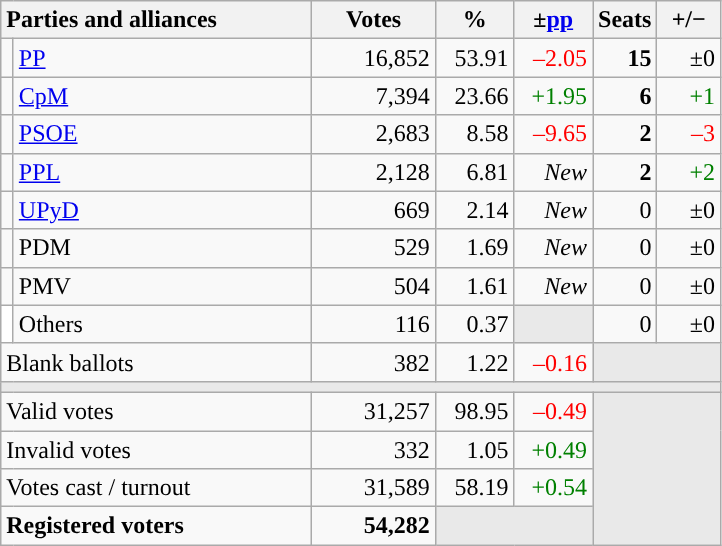<table class="wikitable" style="text-align:right;">
<tr>
<th style="text-align:left;" colspan="2" width="200">Parties and alliances</th>
<th width="75">Votes</th>
<th width="45">%</th>
<th width="45">±<a href='#'>pp</a></th>
<th width="35">Seats</th>
<th width="35">+/−</th>
</tr>
<tr>
<td width="1" style="color:inherit;background:"></td>
<td align="left"><a href='#'>PP</a></td>
<td>16,852</td>
<td>53.91</td>
<td style="color:red;">–2.05</td>
<td><strong>15</strong></td>
<td>±0</td>
</tr>
<tr>
<td style="color:inherit;background:"></td>
<td align="left"><a href='#'>CpM</a></td>
<td>7,394</td>
<td>23.66</td>
<td style="color:green;">+1.95</td>
<td><strong>6</strong></td>
<td style="color:green;">+1</td>
</tr>
<tr>
<td style="color:inherit;background:"></td>
<td align="left"><a href='#'>PSOE</a></td>
<td>2,683</td>
<td>8.58</td>
<td style="color:red;">–9.65</td>
<td><strong>2</strong></td>
<td style="color:red;">–3</td>
</tr>
<tr>
<td style="color:inherit;background:"></td>
<td align="left"><a href='#'>PPL</a></td>
<td>2,128</td>
<td>6.81</td>
<td><em>New</em></td>
<td><strong>2</strong></td>
<td style="color:green;">+2</td>
</tr>
<tr>
<td style="color:inherit;background:"></td>
<td align="left"><a href='#'>UPyD</a></td>
<td>669</td>
<td>2.14</td>
<td><em>New</em></td>
<td>0</td>
<td>±0</td>
</tr>
<tr>
<td style="color:inherit;background:"></td>
<td align="left">PDM</td>
<td>529</td>
<td>1.69</td>
<td><em>New</em></td>
<td>0</td>
<td>±0</td>
</tr>
<tr>
<td style="color:inherit;background:"></td>
<td align="left">PMV</td>
<td>504</td>
<td>1.61</td>
<td><em>New</em></td>
<td>0</td>
<td>±0</td>
</tr>
<tr>
<td bgcolor="white"></td>
<td align="left">Others</td>
<td>116</td>
<td>0.37</td>
<td bgcolor="#E9E9E9"></td>
<td>0</td>
<td>±0</td>
</tr>
<tr>
<td align="left" colspan="2">Blank ballots</td>
<td>382</td>
<td>1.22</td>
<td style="color:red;">–0.16</td>
<td bgcolor="#E9E9E9" colspan="2"></td>
</tr>
<tr>
<td colspan="7" bgcolor="#E9E9E9"></td>
</tr>
<tr>
<td align="left" colspan="2">Valid votes</td>
<td>31,257</td>
<td>98.95</td>
<td style="color:red;">–0.49</td>
<td bgcolor="#E9E9E9" colspan="2" rowspan="4"></td>
</tr>
<tr>
<td align="left" colspan="2">Invalid votes</td>
<td>332</td>
<td>1.05</td>
<td style="color:green;">+0.49</td>
</tr>
<tr>
<td align="left" colspan="2">Votes cast / turnout</td>
<td>31,589</td>
<td>58.19</td>
<td style="color:green;">+0.54</td>
</tr>
<tr style="font-weight:bold;">
<td align="left" colspan="2">Registered voters</td>
<td>54,282</td>
<td bgcolor="#E9E9E9" colspan="2"></td>
</tr>
</table>
